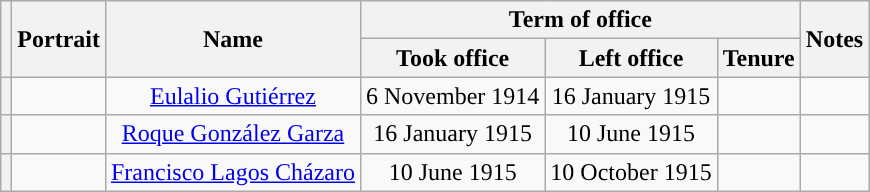<table class="wikitable" style="text-align:center;">
<tr>
<th rowspan="2"></th>
<th rowspan="2">Portrait</th>
<th rowspan="2">Name<br></th>
<th colspan="3">Term of office</th>
<th rowspan="2">Notes</th>
</tr>
<tr>
<th>Took office</th>
<th>Left office</th>
<th>Tenure</th>
</tr>
<tr>
<th style="background:"></th>
<td></td>
<td><a href='#'>Eulalio Gutiérrez</a><br></td>
<td>6 November 1914</td>
<td>16 January 1915</td>
<td></td>
<td></td>
</tr>
<tr>
<th style="background:"></th>
<td></td>
<td><a href='#'>Roque González Garza</a><br></td>
<td>16 January 1915</td>
<td>10 June 1915</td>
<td></td>
<td></td>
</tr>
<tr>
<th style="background:"></th>
<td></td>
<td><a href='#'>Francisco Lagos Cházaro</a><br></td>
<td>10 June 1915</td>
<td>10 October 1915</td>
<td></td>
<td></td>
</tr>
</table>
